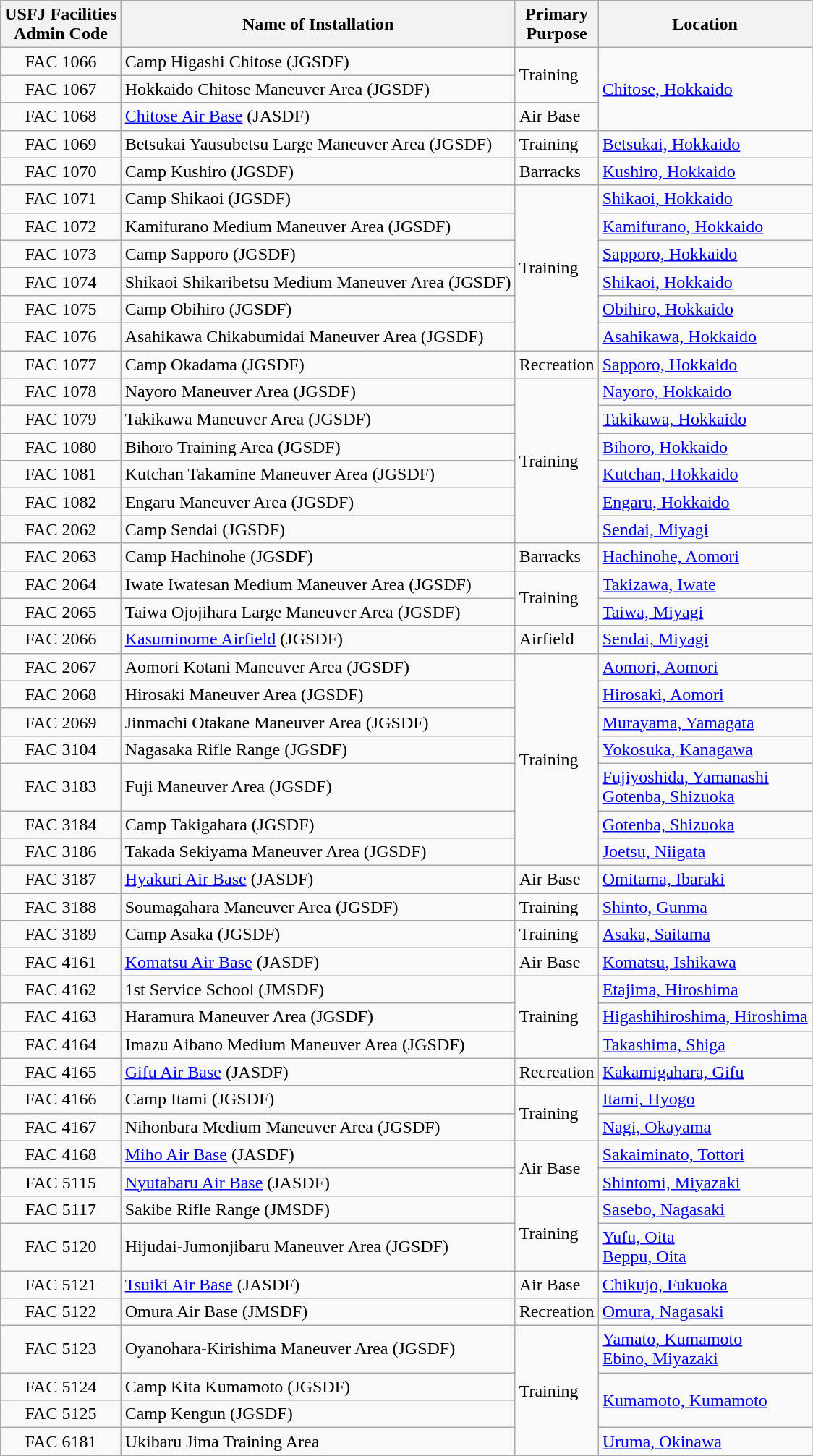<table class="wikitable" style="text-align:right">
<tr>
<th>USFJ Facilities<br>Admin Code</th>
<th>Name of Installation</th>
<th>Primary<br>Purpose</th>
<th>Location</th>
</tr>
<tr>
<td style="text-align:center; white-space:nowrap;">FAC 1066</td>
<td style="text-align:left;white-space:nowrap;">Camp Higashi Chitose (JGSDF)</td>
<td rowspan="2" style="text-align:left; white-space:nowrap;">Training</td>
<td rowspan="3" style="text-align:left; white-space:nowrap;"><a href='#'>Chitose, Hokkaido</a></td>
</tr>
<tr>
<td style="text-align:center; white-space:nowrap;">FAC 1067</td>
<td style="text-align:left; white-space:nowrap;">Hokkaido Chitose Maneuver Area (JGSDF)</td>
</tr>
<tr>
<td style="text-align:center; white-space:nowrap;">FAC 1068</td>
<td style="text-align:left; white-space:nowrap;"><a href='#'>Chitose Air Base</a> (JASDF)</td>
<td style="text-align:left; white-space:nowrap;">Air Base</td>
</tr>
<tr>
<td style="text-align:center; white-space:nowrap;">FAC 1069</td>
<td style="text-align:left; white-space:nowrap;">Betsukai Yausubetsu Large Maneuver Area (JGSDF)</td>
<td style="text-align:left; white-space:nowrap;">Training</td>
<td style="text-align:left; white-space:nowrap;"><a href='#'>Betsukai, Hokkaido</a></td>
</tr>
<tr>
<td style="text-align:center; white-space:nowrap;">FAC 1070</td>
<td style="text-align:left; white-space:nowrap;">Camp Kushiro (JGSDF)</td>
<td style="text-align:left; white-space:nowrap;">Barracks</td>
<td style="text-align:left; white-space:nowrap;"><a href='#'>Kushiro, Hokkaido</a></td>
</tr>
<tr>
<td style="text-align:center; white-space:nowrap;">FAC 1071</td>
<td style="text-align:left; white-space:nowrap;">Camp Shikaoi (JGSDF)</td>
<td rowspan="6" style="text-align:left; white-space:nowrap;">Training</td>
<td style="text-align:left; white-space:nowrap;"><a href='#'>Shikaoi, Hokkaido</a></td>
</tr>
<tr>
<td style="text-align:center; white-space:nowrap;">FAC 1072</td>
<td style="text-align:left; white-space:nowrap;">Kamifurano Medium Maneuver Area (JGSDF)</td>
<td style="text-align:left; white-space:nowrap;"><a href='#'>Kamifurano, Hokkaido</a></td>
</tr>
<tr>
<td style="text-align:center; white-space:nowrap;">FAC 1073</td>
<td style="text-align:left; white-space:nowrap;">Camp Sapporo (JGSDF)</td>
<td style="text-align:left; white-space:nowrap;"><a href='#'>Sapporo, Hokkaido</a></td>
</tr>
<tr>
<td style="text-align:center; white-space:nowrap;">FAC 1074</td>
<td style="text-align:left; white-space:nowrap;">Shikaoi Shikaribetsu Medium Maneuver Area (JGSDF)</td>
<td style="text-align:left; white-space:nowrap;"><a href='#'>Shikaoi, Hokkaido</a></td>
</tr>
<tr>
<td style="text-align:center; white-space:nowrap;">FAC 1075</td>
<td style="text-align:left; white-space:nowrap;">Camp Obihiro (JGSDF)</td>
<td style="text-align:left; white-space:nowrap;"><a href='#'>Obihiro, Hokkaido</a></td>
</tr>
<tr>
<td style="text-align:center; white-space:nowrap;">FAC 1076</td>
<td style="text-align:left; white-space:nowrap;">Asahikawa Chikabumidai Maneuver Area (JGSDF)</td>
<td style="text-align:left; white-space:nowrap;"><a href='#'>Asahikawa, Hokkaido</a></td>
</tr>
<tr>
<td style="text-align:center; white-space:nowrap;">FAC 1077</td>
<td style="text-align:left; white-space:nowrap;">Camp Okadama (JGSDF)</td>
<td style="text-align:left; white-space:nowrap;">Recreation</td>
<td style="text-align:left; white-space:nowrap;"><a href='#'>Sapporo, Hokkaido</a></td>
</tr>
<tr>
<td style="text-align:center; white-space:nowrap;">FAC 1078</td>
<td style="text-align:left; white-space:nowrap;">Nayoro Maneuver Area (JGSDF)</td>
<td rowspan="6" style="text-align:left; white-space:nowrap;">Training</td>
<td style="text-align:left; white-space:nowrap;"><a href='#'>Nayoro, Hokkaido</a></td>
</tr>
<tr>
<td style="text-align:center; white-space:nowrap;">FAC 1079</td>
<td style="text-align:left; white-space:nowrap;">Takikawa Maneuver Area (JGSDF)</td>
<td style="text-align:left; white-space:nowrap;"><a href='#'>Takikawa, Hokkaido</a></td>
</tr>
<tr>
<td style="text-align:center; white-space:nowrap;">FAC 1080</td>
<td style="text-align:left; white-space:nowrap;">Bihoro Training Area (JGSDF)</td>
<td style="text-align:left; white-space:nowrap;"><a href='#'>Bihoro, Hokkaido</a></td>
</tr>
<tr>
<td style="text-align:center; white-space:nowrap;">FAC 1081</td>
<td style="text-align:left; white-space:nowrap;">Kutchan Takamine Maneuver Area (JGSDF)</td>
<td style="text-align:left; white-space:nowrap;"><a href='#'>Kutchan, Hokkaido</a></td>
</tr>
<tr>
<td style="text-align:center; white-space:nowrap;">FAC 1082</td>
<td style="text-align:left; white-space:nowrap;">Engaru Maneuver Area (JGSDF)</td>
<td style="text-align:left; white-space:nowrap;"><a href='#'>Engaru, Hokkaido</a></td>
</tr>
<tr>
<td style="text-align:center; white-space:nowrap;">FAC 2062</td>
<td style="text-align:left; white-space:nowrap;">Camp Sendai (JGSDF)</td>
<td style="text-align:left; white-space:nowrap;"><a href='#'>Sendai, Miyagi</a></td>
</tr>
<tr>
<td style="text-align:center; white-space:nowrap;">FAC 2063</td>
<td style="text-align:left; white-space:nowrap;">Camp Hachinohe (JGSDF)</td>
<td style="text-align:left; white-space:nowrap;">Barracks</td>
<td style="text-align:left; white-space:nowrap;"><a href='#'>Hachinohe, Aomori</a></td>
</tr>
<tr>
<td style="text-align:center; white-space:nowrap;">FAC 2064</td>
<td style="text-align:left; white-space:nowrap;">Iwate Iwatesan Medium Maneuver Area (JGSDF)</td>
<td rowspan="2" style="text-align:left; white-space:nowrap;">Training</td>
<td style="text-align:left; white-space:nowrap;"><a href='#'>Takizawa, Iwate</a></td>
</tr>
<tr>
<td style="text-align:center; white-space:nowrap;">FAC 2065</td>
<td style="text-align:left; white-space:nowrap;">Taiwa Ojojihara Large Maneuver Area (JGSDF)</td>
<td style="text-align:left; white-space:nowrap;"><a href='#'>Taiwa, Miyagi</a></td>
</tr>
<tr>
<td style="text-align:center; white-space:nowrap;">FAC 2066</td>
<td style="text-align:left; white-space:nowrap;"><a href='#'>Kasuminome Airfield</a> (JGSDF)</td>
<td style="text-align:left; white-space:nowrap;">Airfield</td>
<td style="text-align:left; white-space:nowrap;"><a href='#'>Sendai, Miyagi</a></td>
</tr>
<tr>
<td style="text-align:center; white-space:nowrap;">FAC 2067</td>
<td style="text-align:left; white-space:nowrap;">Aomori Kotani Maneuver Area (JGSDF)</td>
<td rowspan="7" style="text-align:left; white-space:nowrap;">Training</td>
<td style="text-align:left; white-space:nowrap;"><a href='#'>Aomori, Aomori</a></td>
</tr>
<tr>
<td style="text-align:center; white-space:nowrap;">FAC 2068</td>
<td style="text-align:left; white-space:nowrap;">Hirosaki Maneuver Area (JGSDF)</td>
<td style="text-align:left; white-space:nowrap;"><a href='#'>Hirosaki, Aomori</a></td>
</tr>
<tr>
<td style="text-align:center; white-space:nowrap;">FAC 2069</td>
<td style="text-align:left; white-space:nowrap;">Jinmachi Otakane Maneuver Area (JGSDF)</td>
<td style="text-align:left; white-space:nowrap;"><a href='#'>Murayama, Yamagata</a></td>
</tr>
<tr>
<td style="text-align:center; white-space:nowrap;">FAC 3104</td>
<td style="text-align:left; white-space:nowrap;">Nagasaka Rifle Range (JGSDF)</td>
<td style="text-align:left; white-space:nowrap;"><a href='#'>Yokosuka, Kanagawa</a></td>
</tr>
<tr>
<td style="text-align:center; white-space:nowrap;">FAC 3183</td>
<td style="text-align:left; white-space:nowrap;">Fuji Maneuver Area (JGSDF)</td>
<td style="text-align:left; white-space:nowrap;"><a href='#'>Fujiyoshida, Yamanashi</a><br><a href='#'>Gotenba, Shizuoka</a></td>
</tr>
<tr>
<td style="text-align:center; white-space:nowrap;">FAC 3184</td>
<td style="text-align:left; white-space:nowrap;">Camp Takigahara (JGSDF)</td>
<td style="text-align:left; white-space:nowrap;"><a href='#'>Gotenba, Shizuoka</a></td>
</tr>
<tr>
<td style="text-align:center; white-space:nowrap;">FAC 3186</td>
<td style="text-align:left; white-space:nowrap;">Takada Sekiyama Maneuver Area (JGSDF)</td>
<td style="text-align:left; white-space:nowrap;"><a href='#'>Joetsu, Niigata</a></td>
</tr>
<tr>
<td style="text-align:center; white-space:nowrap;">FAC 3187</td>
<td style="text-align:left; white-space:nowrap;"><a href='#'>Hyakuri Air Base</a> (JASDF)</td>
<td style="text-align:left; white-space:nowrap;">Air Base</td>
<td style="text-align:left; white-space:nowrap;"><a href='#'>Omitama, Ibaraki</a></td>
</tr>
<tr>
<td style="text-align:center; white-space:nowrap;">FAC 3188</td>
<td style="text-align:left; white-space:nowrap;">Soumagahara Maneuver Area (JGSDF)</td>
<td style="text-align:left; white-space:nowrap;">Training</td>
<td style="text-align:left; white-space:nowrap;"><a href='#'>Shinto, Gunma</a></td>
</tr>
<tr>
<td style="text-align:center; white-space:nowrap;">FAC 3189</td>
<td style="text-align:left; white-space:nowrap;">Camp Asaka (JGSDF)</td>
<td style="text-align:left; white-space:nowrap;">Training</td>
<td style="text-align:left; white-space:nowrap;"><a href='#'>Asaka, Saitama</a></td>
</tr>
<tr>
<td style="text-align:center; white-space:nowrap;">FAC 4161</td>
<td style="text-align:left; white-space:nowrap;"><a href='#'>Komatsu Air Base</a> (JASDF)</td>
<td style="text-align:left; white-space:nowrap;">Air Base</td>
<td style="text-align:left; white-space:nowrap;"><a href='#'>Komatsu, Ishikawa</a></td>
</tr>
<tr>
<td style="text-align:center; white-space:nowrap;">FAC 4162</td>
<td style="text-align:left; white-space:nowrap;">1st Service School (JMSDF)</td>
<td rowspan="3" style="text-align:left; white-space:nowrap;">Training</td>
<td style="text-align:left; white-space:nowrap;"><a href='#'>Etajima, Hiroshima</a></td>
</tr>
<tr>
<td style="text-align:center; white-space:nowrap;">FAC 4163</td>
<td style="text-align:left; white-space:nowrap;">Haramura Maneuver Area (JGSDF)</td>
<td style="text-align:left; white-space:nowrap;"><a href='#'>Higashihiroshima, Hiroshima</a></td>
</tr>
<tr>
<td style="text-align:center; white-space:nowrap;">FAC 4164</td>
<td style="text-align:left; white-space:nowrap;">Imazu Aibano Medium Maneuver Area (JGSDF)</td>
<td style="text-align:left; white-space:nowrap;"><a href='#'>Takashima, Shiga</a></td>
</tr>
<tr>
<td style="text-align:center; white-space:nowrap;">FAC 4165</td>
<td style="text-align:left; white-space:nowrap;"><a href='#'>Gifu Air Base</a> (JASDF)</td>
<td style="text-align:left; white-space:nowrap;">Recreation</td>
<td style="text-align:left; white-space:nowrap;"><a href='#'>Kakamigahara, Gifu</a></td>
</tr>
<tr>
<td style="text-align:center; white-space:nowrap;">FAC 4166</td>
<td style="text-align:left; white-space:nowrap;">Camp Itami (JGSDF)</td>
<td rowspan="2" style="text-align:left; white-space:nowrap;">Training</td>
<td style="text-align:left; white-space:nowrap;"><a href='#'>Itami, Hyogo</a></td>
</tr>
<tr>
<td style="text-align:center; white-space:nowrap;">FAC 4167</td>
<td style="text-align:left; white-space:nowrap;">Nihonbara Medium Maneuver Area (JGSDF)</td>
<td style="text-align:left; white-space:nowrap;"><a href='#'>Nagi, Okayama</a></td>
</tr>
<tr>
<td style="text-align:center; white-space:nowrap;">FAC 4168</td>
<td style="text-align:left; white-space:nowrap;"><a href='#'>Miho Air Base</a> (JASDF)</td>
<td rowspan="2" style="text-align:left; white-space:nowrap;">Air Base</td>
<td style="text-align:left; white-space:nowrap;"><a href='#'>Sakaiminato, Tottori</a></td>
</tr>
<tr>
<td style="text-align:center; white-space:nowrap;">FAC 5115</td>
<td style="text-align:left; white-space:nowrap;"><a href='#'>Nyutabaru Air Base</a> (JASDF)</td>
<td style="text-align:left; white-space:nowrap;"><a href='#'>Shintomi, Miyazaki</a></td>
</tr>
<tr>
<td style="text-align:center; white-space:nowrap;">FAC 5117</td>
<td style="text-align:left; white-space:nowrap;">Sakibe Rifle Range (JMSDF)</td>
<td rowspan="2" style="text-align:left; white-space:nowrap;">Training</td>
<td style="text-align:left; white-space:nowrap;"><a href='#'>Sasebo, Nagasaki</a></td>
</tr>
<tr>
<td style="text-align:center; white-space:nowrap;">FAC 5120</td>
<td style="text-align:left; white-space:nowrap;">Hijudai-Jumonjibaru Maneuver Area (JGSDF)</td>
<td style="text-align:left; white-space:nowrap;"><a href='#'>Yufu, Oita</a><br><a href='#'>Beppu, Oita</a></td>
</tr>
<tr>
<td style="text-align:center; white-space:nowrap;">FAC 5121</td>
<td style="text-align:left; white-space:nowrap;"><a href='#'>Tsuiki Air Base</a> (JASDF)</td>
<td style="text-align:left; white-space:nowrap;">Air Base</td>
<td style="text-align:left; white-space:nowrap;"><a href='#'>Chikujo, Fukuoka</a></td>
</tr>
<tr>
<td style="text-align:center; white-space:nowrap;">FAC 5122</td>
<td style="text-align:left; white-space:nowrap;">Omura Air Base (JMSDF)</td>
<td style="text-align:left; white-space:nowrap;">Recreation</td>
<td style="text-align:left; white-space:nowrap;"><a href='#'>Omura, Nagasaki</a></td>
</tr>
<tr>
<td style="text-align:center; white-space:nowrap;">FAC 5123</td>
<td style="text-align:left; white-space:nowrap;">Oyanohara-Kirishima Maneuver Area (JGSDF)</td>
<td rowspan="4" style="text-align:left; white-space:nowrap;">Training</td>
<td style="text-align:left; white-space:nowrap;"><a href='#'>Yamato, Kumamoto</a><br><a href='#'>Ebino, Miyazaki</a></td>
</tr>
<tr>
<td style="text-align:center; white-space:nowrap;">FAC 5124</td>
<td style="text-align:left; white-space:nowrap;">Camp Kita Kumamoto (JGSDF)</td>
<td rowspan="2" style="text-align:left; white-space:nowrap;"><a href='#'>Kumamoto, Kumamoto</a></td>
</tr>
<tr>
<td style="text-align:center; white-space:nowrap;">FAC 5125</td>
<td style="text-align:left; white-space:nowrap;">Camp Kengun (JGSDF)</td>
</tr>
<tr>
<td style="text-align:center; white-space:nowrap;">FAC 6181</td>
<td style="text-align:left;white-space:nowrap;">Ukibaru Jima Training Area</td>
<td style="text-align:left; white-space:nowrap;"><a href='#'>Uruma, Okinawa</a></td>
</tr>
</table>
